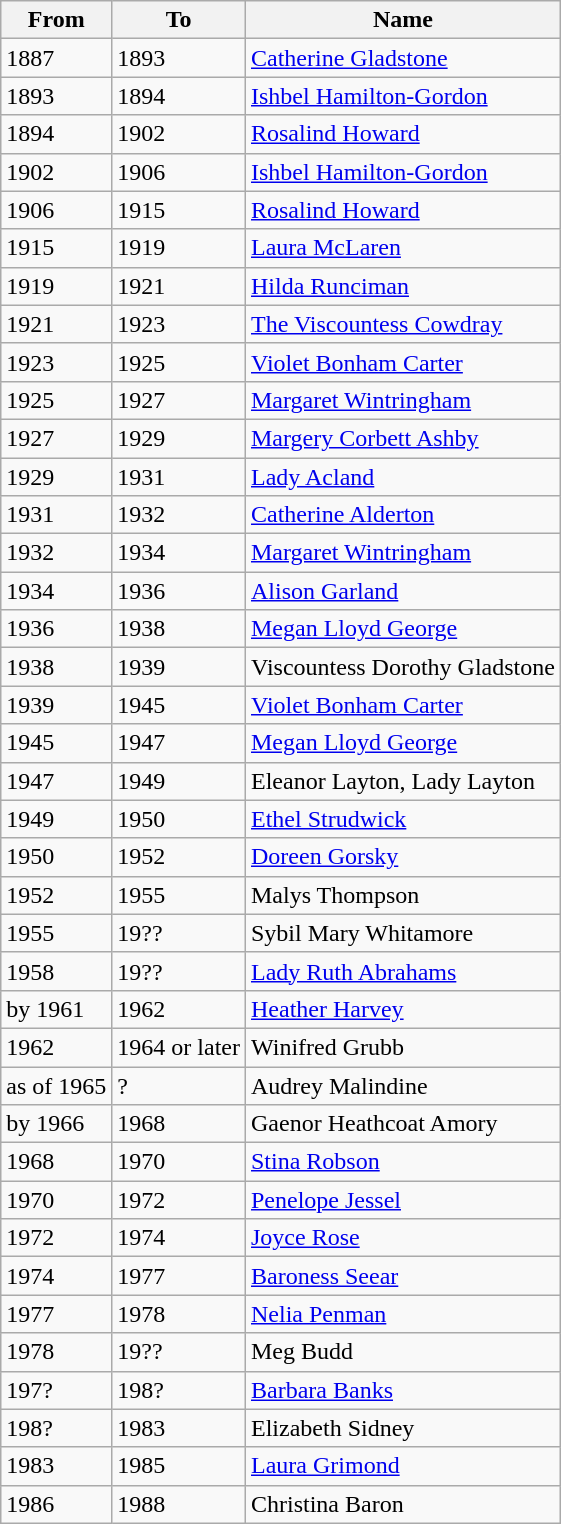<table class="wikitable sortable">
<tr>
<th>From</th>
<th>To</th>
<th>Name</th>
</tr>
<tr>
<td>1887</td>
<td>1893</td>
<td><a href='#'>Catherine Gladstone</a></td>
</tr>
<tr>
<td>1893</td>
<td>1894</td>
<td><a href='#'>Ishbel Hamilton-Gordon</a></td>
</tr>
<tr>
<td>1894</td>
<td>1902</td>
<td><a href='#'>Rosalind Howard</a></td>
</tr>
<tr>
<td>1902</td>
<td>1906</td>
<td><a href='#'>Ishbel Hamilton-Gordon</a></td>
</tr>
<tr>
<td>1906</td>
<td>1915</td>
<td><a href='#'>Rosalind Howard</a></td>
</tr>
<tr>
<td>1915</td>
<td>1919</td>
<td><a href='#'>Laura McLaren</a></td>
</tr>
<tr>
<td>1919</td>
<td>1921</td>
<td><a href='#'>Hilda Runciman</a></td>
</tr>
<tr>
<td>1921</td>
<td>1923</td>
<td><a href='#'>The Viscountess Cowdray</a></td>
</tr>
<tr>
<td>1923</td>
<td>1925</td>
<td><a href='#'>Violet Bonham Carter</a></td>
</tr>
<tr>
<td>1925</td>
<td>1927</td>
<td><a href='#'>Margaret Wintringham</a></td>
</tr>
<tr>
<td>1927</td>
<td>1929</td>
<td><a href='#'>Margery Corbett Ashby</a></td>
</tr>
<tr>
<td>1929</td>
<td>1931</td>
<td><a href='#'>Lady Acland</a></td>
</tr>
<tr>
<td>1931</td>
<td>1932</td>
<td><a href='#'>Catherine Alderton</a></td>
</tr>
<tr>
<td>1932</td>
<td>1934</td>
<td><a href='#'>Margaret Wintringham</a></td>
</tr>
<tr>
<td>1934</td>
<td>1936</td>
<td><a href='#'>Alison Garland</a></td>
</tr>
<tr>
<td>1936</td>
<td>1938</td>
<td><a href='#'>Megan Lloyd George</a></td>
</tr>
<tr>
<td>1938</td>
<td>1939</td>
<td>Viscountess Dorothy Gladstone</td>
</tr>
<tr>
<td>1939</td>
<td>1945</td>
<td><a href='#'>Violet Bonham Carter</a></td>
</tr>
<tr>
<td>1945</td>
<td>1947</td>
<td><a href='#'>Megan Lloyd George</a></td>
</tr>
<tr>
<td>1947</td>
<td>1949</td>
<td>Eleanor Layton, Lady Layton</td>
</tr>
<tr>
<td>1949</td>
<td>1950</td>
<td><a href='#'>Ethel Strudwick</a></td>
</tr>
<tr>
<td>1950</td>
<td>1952</td>
<td><a href='#'>Doreen Gorsky</a></td>
</tr>
<tr>
<td>1952</td>
<td>1955</td>
<td>Malys Thompson</td>
</tr>
<tr>
<td>1955</td>
<td>19??</td>
<td>Sybil Mary Whitamore</td>
</tr>
<tr>
<td>1958</td>
<td>19??</td>
<td><a href='#'>Lady Ruth Abrahams</a></td>
</tr>
<tr>
<td>by 1961</td>
<td>1962</td>
<td><a href='#'>Heather Harvey</a></td>
</tr>
<tr>
<td>1962</td>
<td>1964 or later</td>
<td>Winifred Grubb</td>
</tr>
<tr>
<td>as of 1965</td>
<td>?</td>
<td>Audrey Malindine</td>
</tr>
<tr>
<td>by 1966</td>
<td>1968</td>
<td>Gaenor Heathcoat Amory</td>
</tr>
<tr>
<td>1968</td>
<td>1970</td>
<td><a href='#'>Stina Robson</a></td>
</tr>
<tr>
<td>1970</td>
<td>1972</td>
<td><a href='#'>Penelope Jessel</a></td>
</tr>
<tr>
<td>1972</td>
<td>1974</td>
<td><a href='#'>Joyce Rose</a></td>
</tr>
<tr>
<td>1974</td>
<td>1977</td>
<td><a href='#'>Baroness Seear</a></td>
</tr>
<tr>
<td>1977</td>
<td>1978</td>
<td><a href='#'>Nelia Penman</a></td>
</tr>
<tr>
<td>1978</td>
<td>19??</td>
<td>Meg Budd</td>
</tr>
<tr>
<td>197?</td>
<td>198?</td>
<td><a href='#'>Barbara Banks</a></td>
</tr>
<tr>
<td>198?</td>
<td>1983</td>
<td>Elizabeth Sidney</td>
</tr>
<tr>
<td>1983</td>
<td>1985</td>
<td><a href='#'>Laura Grimond</a></td>
</tr>
<tr>
<td>1986</td>
<td>1988</td>
<td>Christina Baron</td>
</tr>
</table>
